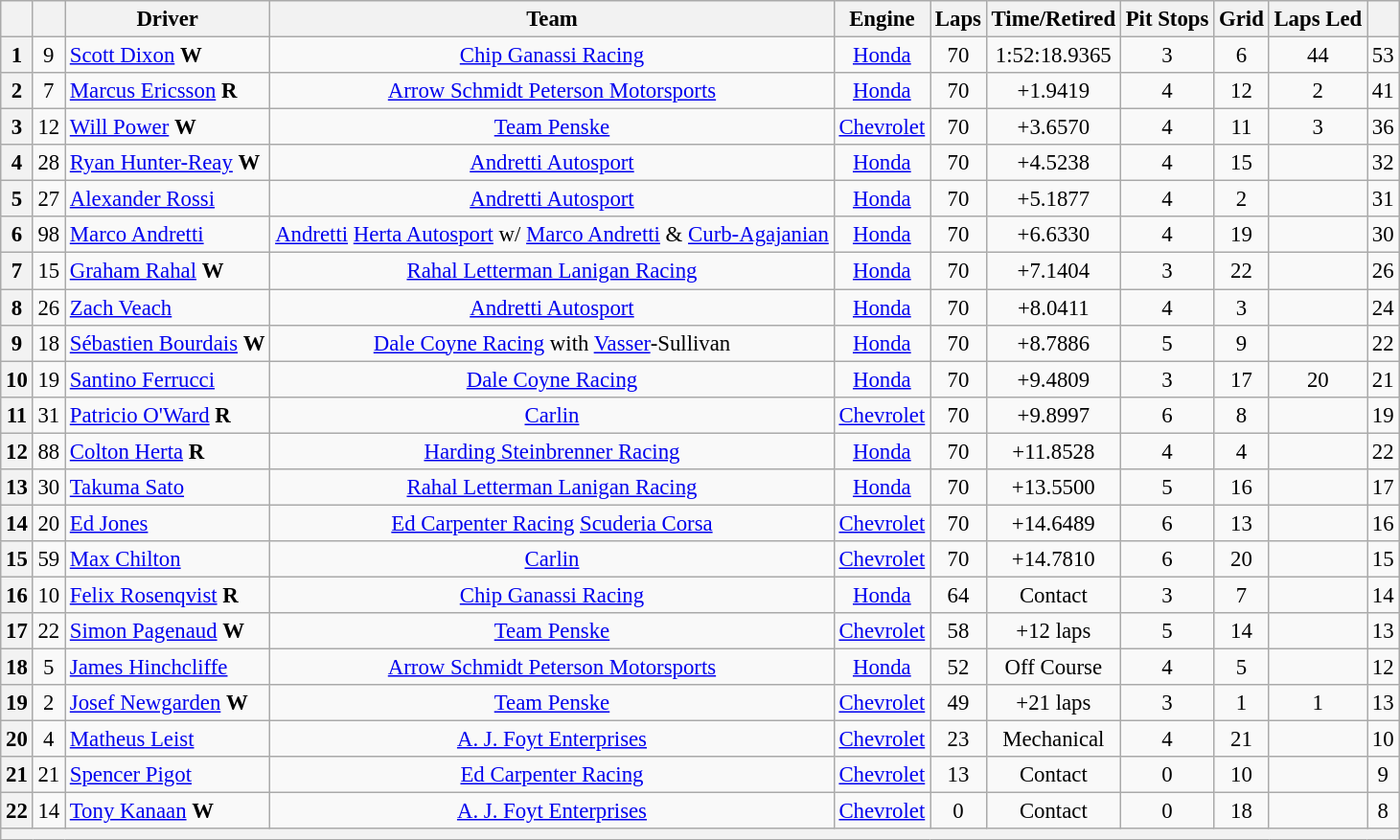<table class="wikitable" style="text-align:center; font-size: 95%;">
<tr>
<th></th>
<th></th>
<th>Driver</th>
<th>Team</th>
<th>Engine</th>
<th>Laps</th>
<th>Time/Retired</th>
<th>Pit Stops</th>
<th>Grid</th>
<th>Laps Led</th>
<th></th>
</tr>
<tr>
<th>1</th>
<td>9</td>
<td align="left"> <a href='#'>Scott Dixon</a> <strong><span>W</span></strong></td>
<td><a href='#'>Chip Ganassi Racing</a></td>
<td><a href='#'>Honda</a></td>
<td>70</td>
<td>1:52:18.9365</td>
<td>3</td>
<td>6</td>
<td>44</td>
<td>53</td>
</tr>
<tr>
<th>2</th>
<td>7</td>
<td align="left"> <a href='#'>Marcus Ericsson</a> <strong><span>R</span></strong></td>
<td><a href='#'>Arrow Schmidt Peterson Motorsports</a></td>
<td><a href='#'>Honda</a></td>
<td>70</td>
<td>+1.9419</td>
<td>4</td>
<td>12</td>
<td>2</td>
<td>41</td>
</tr>
<tr>
<th>3</th>
<td>12</td>
<td align="left"> <a href='#'>Will Power</a> <strong><span>W</span></strong></td>
<td><a href='#'>Team Penske</a></td>
<td><a href='#'>Chevrolet</a></td>
<td>70</td>
<td>+3.6570</td>
<td>4</td>
<td>11</td>
<td>3</td>
<td>36</td>
</tr>
<tr>
<th>4</th>
<td>28</td>
<td align="left"> <a href='#'>Ryan Hunter-Reay</a> <strong><span>W</span></strong></td>
<td><a href='#'>Andretti Autosport</a></td>
<td><a href='#'>Honda</a></td>
<td>70</td>
<td>+4.5238</td>
<td>4</td>
<td>15</td>
<td></td>
<td>32</td>
</tr>
<tr>
<th>5</th>
<td>27</td>
<td align="left"> <a href='#'>Alexander Rossi</a></td>
<td><a href='#'>Andretti Autosport</a></td>
<td><a href='#'>Honda</a></td>
<td>70</td>
<td>+5.1877</td>
<td>4</td>
<td>2</td>
<td></td>
<td>31</td>
</tr>
<tr>
<th>6</th>
<td>98</td>
<td align="left"> <a href='#'>Marco Andretti</a></td>
<td><a href='#'>Andretti</a> <a href='#'>Herta Autosport</a> w/ <a href='#'>Marco Andretti</a> & <a href='#'>Curb-Agajanian</a></td>
<td><a href='#'>Honda</a></td>
<td>70</td>
<td>+6.6330</td>
<td>4</td>
<td>19</td>
<td></td>
<td>30</td>
</tr>
<tr>
<th>7</th>
<td>15</td>
<td align="left"> <a href='#'>Graham Rahal</a> <strong><span>W</span></strong></td>
<td><a href='#'>Rahal Letterman Lanigan Racing</a></td>
<td><a href='#'>Honda</a></td>
<td>70</td>
<td>+7.1404</td>
<td>3</td>
<td>22</td>
<td></td>
<td>26</td>
</tr>
<tr>
<th>8</th>
<td>26</td>
<td align="left"> <a href='#'>Zach Veach</a></td>
<td><a href='#'>Andretti Autosport</a></td>
<td><a href='#'>Honda</a></td>
<td>70</td>
<td>+8.0411</td>
<td>4</td>
<td>3</td>
<td></td>
<td>24</td>
</tr>
<tr>
<th>9</th>
<td>18</td>
<td align="left"> <a href='#'>Sébastien Bourdais</a> <strong><span>W</span></strong></td>
<td><a href='#'>Dale Coyne Racing</a> with <a href='#'>Vasser</a>-Sullivan</td>
<td><a href='#'>Honda</a></td>
<td>70</td>
<td>+8.7886</td>
<td>5</td>
<td>9</td>
<td></td>
<td>22</td>
</tr>
<tr>
<th>10</th>
<td>19</td>
<td align="left"> <a href='#'>Santino Ferrucci</a></td>
<td><a href='#'>Dale Coyne Racing</a></td>
<td><a href='#'>Honda</a></td>
<td>70</td>
<td>+9.4809</td>
<td>3</td>
<td>17</td>
<td>20</td>
<td>21</td>
</tr>
<tr>
<th>11</th>
<td>31</td>
<td align="left"> <a href='#'>Patricio O'Ward</a> <strong><span>R</span></strong></td>
<td><a href='#'>Carlin</a></td>
<td><a href='#'>Chevrolet</a></td>
<td>70</td>
<td>+9.8997</td>
<td>6</td>
<td>8</td>
<td></td>
<td>19</td>
</tr>
<tr>
<th>12</th>
<td>88</td>
<td align="left"> <a href='#'>Colton Herta</a> <strong><span>R</span></strong></td>
<td><a href='#'>Harding Steinbrenner Racing</a></td>
<td><a href='#'>Honda</a></td>
<td>70</td>
<td>+11.8528</td>
<td>4</td>
<td>4</td>
<td></td>
<td>22</td>
</tr>
<tr>
<th>13</th>
<td>30</td>
<td align="left"> <a href='#'>Takuma Sato</a></td>
<td><a href='#'>Rahal Letterman Lanigan Racing</a></td>
<td><a href='#'>Honda</a></td>
<td>70</td>
<td>+13.5500</td>
<td>5</td>
<td>16</td>
<td></td>
<td>17</td>
</tr>
<tr>
<th>14</th>
<td>20</td>
<td align="left"> <a href='#'>Ed Jones</a></td>
<td><a href='#'>Ed Carpenter Racing</a> <a href='#'>Scuderia Corsa</a></td>
<td><a href='#'>Chevrolet</a></td>
<td>70</td>
<td>+14.6489</td>
<td>6</td>
<td>13</td>
<td></td>
<td>16</td>
</tr>
<tr>
<th>15</th>
<td>59</td>
<td align="left"> <a href='#'>Max Chilton</a></td>
<td><a href='#'>Carlin</a></td>
<td><a href='#'>Chevrolet</a></td>
<td>70</td>
<td>+14.7810</td>
<td>6</td>
<td>20</td>
<td></td>
<td>15</td>
</tr>
<tr>
<th>16</th>
<td>10</td>
<td align="left"> <a href='#'>Felix Rosenqvist</a> <strong><span>R</span></strong></td>
<td><a href='#'>Chip Ganassi Racing</a></td>
<td><a href='#'>Honda</a></td>
<td>64</td>
<td>Contact</td>
<td>3</td>
<td>7</td>
<td></td>
<td>14</td>
</tr>
<tr>
<th>17</th>
<td>22</td>
<td align="left"> <a href='#'>Simon Pagenaud</a> <strong><span>W</span></strong></td>
<td><a href='#'>Team Penske</a></td>
<td><a href='#'>Chevrolet</a></td>
<td>58</td>
<td>+12 laps</td>
<td>5</td>
<td>14</td>
<td></td>
<td>13</td>
</tr>
<tr>
<th>18</th>
<td>5</td>
<td align="left"> <a href='#'>James Hinchcliffe</a></td>
<td><a href='#'>Arrow Schmidt Peterson Motorsports</a></td>
<td><a href='#'>Honda</a></td>
<td>52</td>
<td>Off Course</td>
<td>4</td>
<td>5</td>
<td></td>
<td>12</td>
</tr>
<tr>
<th>19</th>
<td>2</td>
<td align="left"> <a href='#'>Josef Newgarden</a> <strong><span>W</span></strong></td>
<td><a href='#'>Team Penske</a></td>
<td><a href='#'>Chevrolet</a></td>
<td>49</td>
<td>+21 laps</td>
<td>3</td>
<td>1</td>
<td>1</td>
<td>13</td>
</tr>
<tr>
<th>20</th>
<td>4</td>
<td align="left"> <a href='#'>Matheus Leist</a></td>
<td><a href='#'>A. J. Foyt Enterprises</a></td>
<td><a href='#'>Chevrolet</a></td>
<td>23</td>
<td>Mechanical</td>
<td>4</td>
<td>21</td>
<td></td>
<td>10</td>
</tr>
<tr>
<th>21</th>
<td>21</td>
<td align="left"> <a href='#'>Spencer Pigot</a></td>
<td><a href='#'>Ed Carpenter Racing</a></td>
<td><a href='#'>Chevrolet</a></td>
<td>13</td>
<td>Contact</td>
<td>0</td>
<td>10</td>
<td></td>
<td>9</td>
</tr>
<tr>
<th>22</th>
<td>14</td>
<td align="left"> <a href='#'>Tony Kanaan</a> <strong><span>W</span></strong></td>
<td><a href='#'>A. J. Foyt Enterprises</a></td>
<td><a href='#'>Chevrolet</a></td>
<td>0</td>
<td>Contact</td>
<td>0</td>
<td>18</td>
<td></td>
<td>8</td>
</tr>
<tr>
<th colspan="11"></th>
</tr>
</table>
